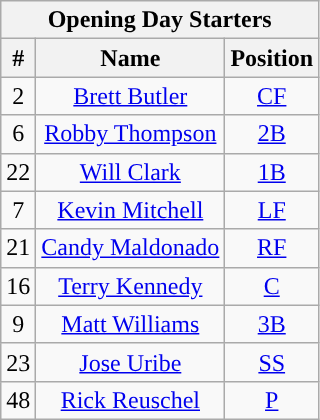<table class="wikitable" style="text-align:center">
<tr>
<th colspan="3">Opening Day Starters</th>
</tr>
<tr>
<th>#</th>
<th>Name</th>
<th>Position</th>
</tr>
<tr>
<td>2</td>
<td><a href='#'>Brett Butler</a></td>
<td><a href='#'>CF</a></td>
</tr>
<tr>
<td>6</td>
<td><a href='#'>Robby Thompson</a></td>
<td><a href='#'>2B</a></td>
</tr>
<tr>
<td>22</td>
<td><a href='#'>Will Clark</a></td>
<td><a href='#'>1B</a></td>
</tr>
<tr>
<td>7</td>
<td><a href='#'>Kevin Mitchell</a></td>
<td><a href='#'>LF</a></td>
</tr>
<tr>
<td>21</td>
<td><a href='#'>Candy Maldonado</a></td>
<td><a href='#'>RF</a></td>
</tr>
<tr>
<td>16</td>
<td><a href='#'>Terry Kennedy</a></td>
<td><a href='#'>C</a></td>
</tr>
<tr>
<td>9</td>
<td><a href='#'>Matt Williams</a></td>
<td><a href='#'>3B</a></td>
</tr>
<tr>
<td>23</td>
<td><a href='#'>Jose Uribe</a></td>
<td><a href='#'>SS</a></td>
</tr>
<tr>
<td>48</td>
<td><a href='#'>Rick Reuschel</a></td>
<td><a href='#'>P</a></td>
</tr>
</table>
